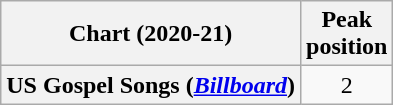<table class="wikitable sortable plainrowheaders" style="text-align:center">
<tr>
<th scope="col">Chart (2020-21)</th>
<th scope="col">Peak<br> position</th>
</tr>
<tr>
<th scope="row">US Gospel Songs (<a href='#'><em>Billboard</em></a>)</th>
<td>2</td>
</tr>
</table>
